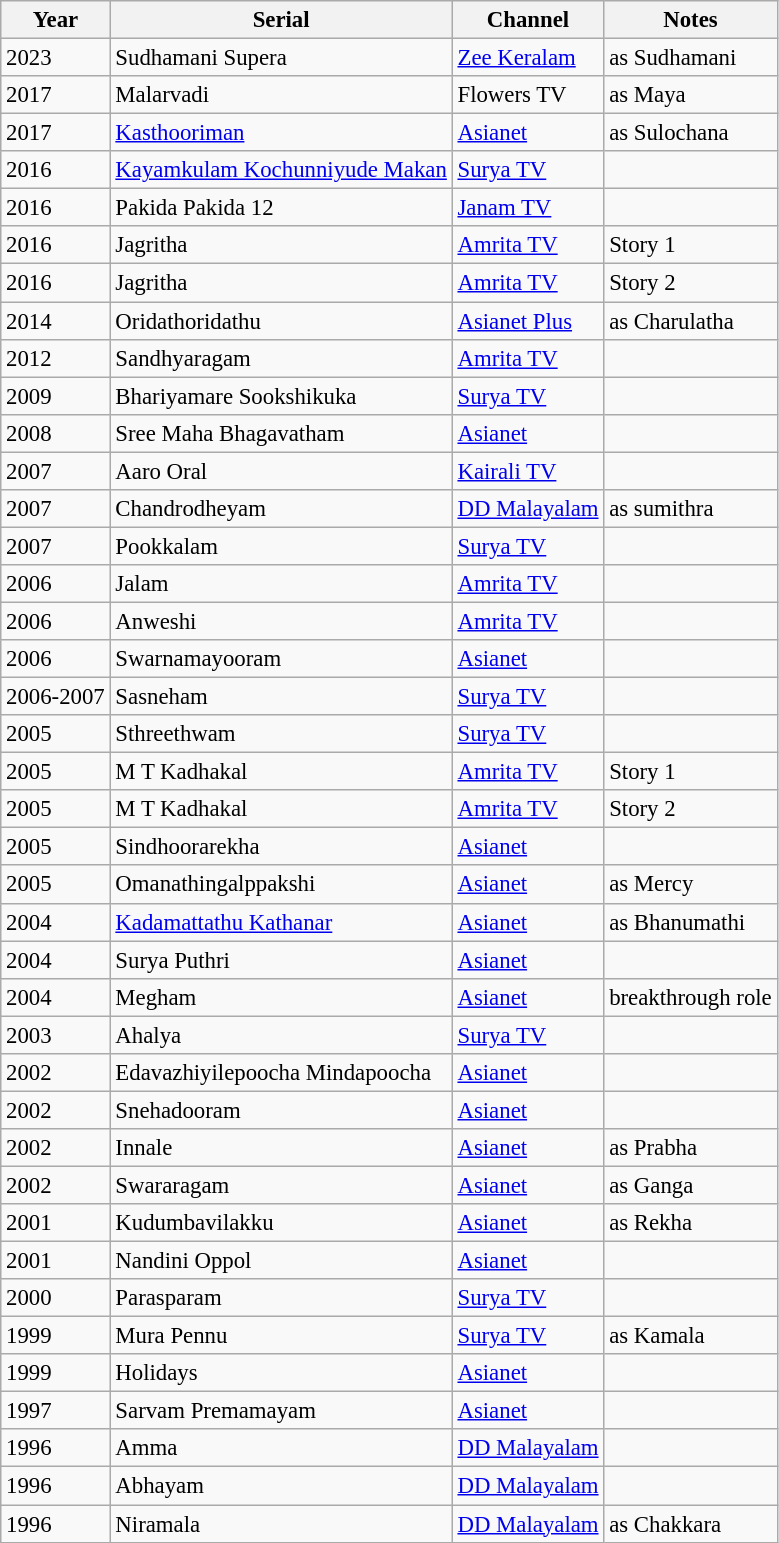<table class="wikitable sortable" style="font-size: 95%;">
<tr>
<th>Year</th>
<th>Serial</th>
<th>Channel</th>
<th>Notes</th>
</tr>
<tr>
<td>2023</td>
<td>Sudhamani Supera</td>
<td><a href='#'>Zee Keralam</a></td>
<td>as Sudhamani</td>
</tr>
<tr>
<td>2017</td>
<td>Malarvadi</td>
<td>Flowers TV</td>
<td>as Maya</td>
</tr>
<tr>
<td>2017</td>
<td><a href='#'>Kasthooriman</a></td>
<td><a href='#'>Asianet</a></td>
<td>as Sulochana</td>
</tr>
<tr>
<td>2016</td>
<td><a href='#'>Kayamkulam Kochunniyude Makan</a></td>
<td><a href='#'>Surya TV</a></td>
<td></td>
</tr>
<tr>
<td>2016</td>
<td>Pakida Pakida 12</td>
<td><a href='#'>Janam TV</a></td>
<td></td>
</tr>
<tr>
<td>2016</td>
<td>Jagritha</td>
<td><a href='#'>Amrita TV</a></td>
<td>Story 1</td>
</tr>
<tr>
<td>2016</td>
<td>Jagritha</td>
<td><a href='#'>Amrita TV</a></td>
<td>Story 2</td>
</tr>
<tr>
<td>2014</td>
<td>Oridathoridathu</td>
<td><a href='#'>Asianet Plus</a></td>
<td>as Charulatha</td>
</tr>
<tr>
<td>2012</td>
<td>Sandhyaragam</td>
<td><a href='#'>Amrita TV</a></td>
<td></td>
</tr>
<tr>
<td>2009</td>
<td>Bhariyamare Sookshikuka</td>
<td><a href='#'>Surya TV</a></td>
<td></td>
</tr>
<tr>
<td>2008</td>
<td>Sree Maha Bhagavatham</td>
<td><a href='#'>Asianet</a></td>
<td></td>
</tr>
<tr>
<td>2007</td>
<td>Aaro Oral</td>
<td><a href='#'>Kairali TV</a></td>
<td></td>
</tr>
<tr>
<td>2007</td>
<td>Chandrodheyam</td>
<td><a href='#'>DD Malayalam</a></td>
<td>as sumithra</td>
</tr>
<tr>
<td>2007</td>
<td>Pookkalam</td>
<td><a href='#'>Surya TV</a></td>
<td></td>
</tr>
<tr>
<td>2006</td>
<td>Jalam</td>
<td><a href='#'>Amrita TV</a></td>
<td></td>
</tr>
<tr>
<td>2006</td>
<td>Anweshi</td>
<td><a href='#'>Amrita TV</a></td>
</tr>
<tr>
<td>2006</td>
<td>Swarnamayooram</td>
<td><a href='#'>Asianet</a></td>
<td></td>
</tr>
<tr>
<td>2006-2007</td>
<td>Sasneham</td>
<td><a href='#'>Surya TV</a></td>
<td></td>
</tr>
<tr>
<td>2005</td>
<td>Sthreethwam</td>
<td><a href='#'>Surya TV</a></td>
<td></td>
</tr>
<tr>
<td>2005</td>
<td>M T Kadhakal</td>
<td><a href='#'>Amrita TV</a></td>
<td>Story 1</td>
</tr>
<tr>
<td>2005</td>
<td>M T Kadhakal</td>
<td><a href='#'>Amrita TV</a></td>
<td>Story 2</td>
</tr>
<tr>
<td>2005</td>
<td>Sindhoorarekha</td>
<td><a href='#'>Asianet</a></td>
<td></td>
</tr>
<tr>
<td>2005</td>
<td>Omanathingalppakshi</td>
<td><a href='#'>Asianet</a></td>
<td>as Mercy</td>
</tr>
<tr>
<td>2004</td>
<td><a href='#'>Kadamattathu Kathanar</a></td>
<td><a href='#'>Asianet</a></td>
<td>as Bhanumathi</td>
</tr>
<tr>
<td>2004</td>
<td>Surya Puthri</td>
<td><a href='#'>Asianet</a></td>
</tr>
<tr>
<td>2004</td>
<td>Megham</td>
<td><a href='#'>Asianet</a></td>
<td>breakthrough role</td>
</tr>
<tr>
<td>2003</td>
<td>Ahalya</td>
<td><a href='#'>Surya TV</a></td>
<td></td>
</tr>
<tr>
<td>2002</td>
<td>Edavazhiyilepoocha Mindapoocha</td>
<td><a href='#'>Asianet</a></td>
<td></td>
</tr>
<tr>
<td>2002</td>
<td>Snehadooram</td>
<td><a href='#'>Asianet</a></td>
<td></td>
</tr>
<tr>
<td>2002</td>
<td>Innale</td>
<td><a href='#'>Asianet</a></td>
<td>as Prabha</td>
</tr>
<tr>
<td>2002</td>
<td>Swararagam</td>
<td><a href='#'>Asianet</a></td>
<td>as Ganga</td>
</tr>
<tr>
<td>2001</td>
<td>Kudumbavilakku</td>
<td><a href='#'>Asianet</a></td>
<td>as Rekha</td>
</tr>
<tr>
<td>2001</td>
<td>Nandini Oppol</td>
<td><a href='#'>Asianet</a></td>
<td></td>
</tr>
<tr>
<td>2000</td>
<td>Parasparam</td>
<td><a href='#'>Surya TV</a></td>
<td></td>
</tr>
<tr>
<td>1999</td>
<td>Mura Pennu</td>
<td><a href='#'>Surya TV </a></td>
<td>as Kamala</td>
</tr>
<tr>
<td>1999</td>
<td>Holidays</td>
<td><a href='#'>Asianet</a></td>
<td></td>
</tr>
<tr>
<td>1997</td>
<td>Sarvam Premamayam</td>
<td><a href='#'>Asianet</a></td>
<td></td>
</tr>
<tr>
<td>1996</td>
<td>Amma</td>
<td><a href='#'>DD Malayalam</a></td>
<td></td>
</tr>
<tr>
<td>1996</td>
<td>Abhayam</td>
<td><a href='#'>DD Malayalam</a></td>
<td></td>
</tr>
<tr>
<td>1996</td>
<td>Niramala</td>
<td><a href='#'>DD Malayalam</a></td>
<td>as Chakkara</td>
</tr>
</table>
